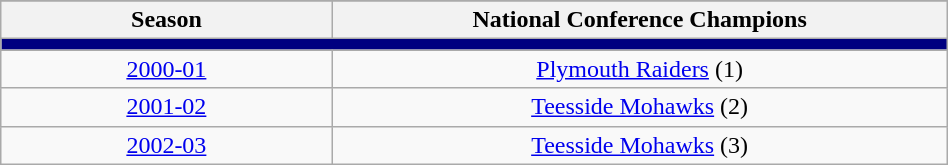<table class="wikitable" style="text-align:center;font-size:100%;width: 50%">
<tr bgcolor="#efefef">
</tr>
<tr>
<th width=35%>Season</th>
<th width=65%>National Conference Champions</th>
</tr>
<tr>
<td colspan="7" align=center bgcolor="navy"></td>
</tr>
<tr>
<td><a href='#'>2000-01</a></td>
<td><a href='#'>Plymouth Raiders</a> (1)</td>
</tr>
<tr>
<td><a href='#'>2001-02</a></td>
<td><a href='#'>Teesside Mohawks</a> (2)</td>
</tr>
<tr>
<td><a href='#'>2002-03</a></td>
<td><a href='#'>Teesside Mohawks</a> (3)</td>
</tr>
</table>
